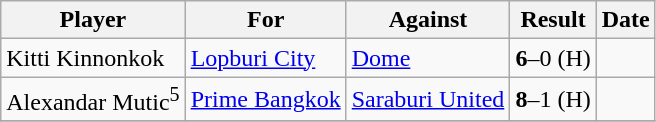<table class="wikitable">
<tr>
<th>Player</th>
<th>For</th>
<th>Against</th>
<th>Result</th>
<th>Date</th>
</tr>
<tr>
<td> Kitti Kinnonkok</td>
<td><a href='#'>Lopburi City</a></td>
<td><a href='#'>Dome</a></td>
<td><strong>6</strong>–0 (H)</td>
<td></td>
</tr>
<tr>
<td> Alexandar Mutic<sup>5</sup></td>
<td><a href='#'>Prime Bangkok</a></td>
<td><a href='#'>Saraburi United</a></td>
<td><strong>8</strong>–1 (H)</td>
<td></td>
</tr>
<tr>
</tr>
</table>
